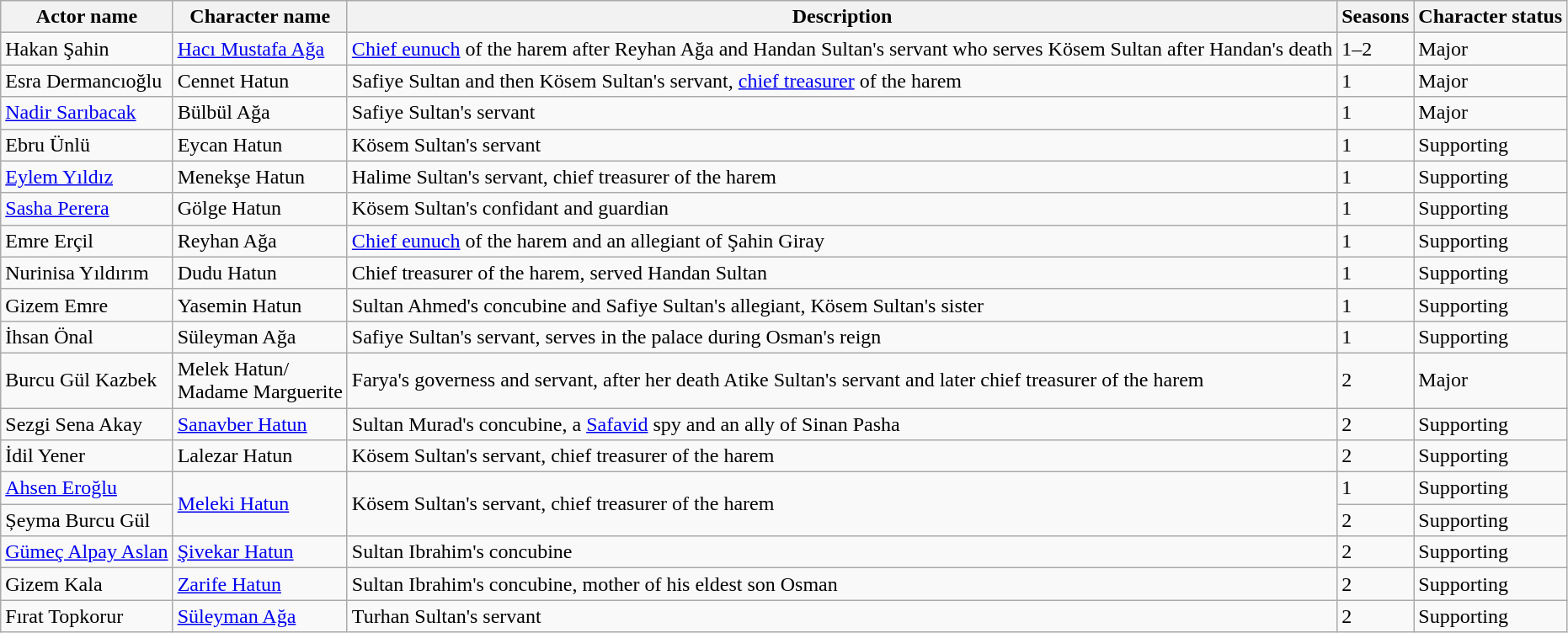<table class="wikitable">
<tr>
<th>Actor name</th>
<th>Character name</th>
<th>Description</th>
<th>Seasons</th>
<th>Character status</th>
</tr>
<tr>
<td>Hakan Şahin</td>
<td><a href='#'>Hacı Mustafa Ağa</a></td>
<td><a href='#'>Chief eunuch</a> of the harem after Reyhan Ağa and Handan Sultan's servant who serves Kösem Sultan after Handan's death</td>
<td>1–2</td>
<td>Major</td>
</tr>
<tr>
<td>Esra Dermancıoğlu</td>
<td>Cennet Hatun</td>
<td>Safiye Sultan and then Kösem Sultan's servant, <a href='#'>chief treasurer</a> of the harem</td>
<td>1</td>
<td>Major</td>
</tr>
<tr>
<td><a href='#'>Nadir Sarıbacak</a></td>
<td>Bülbül Ağa</td>
<td>Safiye Sultan's servant</td>
<td>1</td>
<td>Major</td>
</tr>
<tr>
<td>Ebru Ünlü</td>
<td>Eycan Hatun</td>
<td>Kösem Sultan's servant</td>
<td>1</td>
<td>Supporting</td>
</tr>
<tr>
<td><a href='#'>Eylem Yıldız</a></td>
<td>Menekşe Hatun</td>
<td>Halime Sultan's servant, chief treasurer of the harem</td>
<td>1</td>
<td>Supporting</td>
</tr>
<tr>
<td><a href='#'>Sasha Perera</a></td>
<td>Gölge Hatun</td>
<td>Kösem Sultan's confidant and guardian</td>
<td>1</td>
<td>Supporting</td>
</tr>
<tr>
<td>Emre Erçil</td>
<td>Reyhan Ağa</td>
<td><a href='#'>Chief eunuch</a> of the harem and an allegiant of Şahin Giray</td>
<td>1</td>
<td>Supporting</td>
</tr>
<tr>
<td>Nurinisa Yıldırım</td>
<td>Dudu Hatun</td>
<td>Chief treasurer of the harem, served Handan Sultan</td>
<td>1</td>
<td>Supporting</td>
</tr>
<tr>
<td>Gizem Emre</td>
<td>Yasemin Hatun</td>
<td>Sultan Ahmed's concubine and Safiye Sultan's allegiant, Kösem Sultan's sister</td>
<td>1</td>
<td>Supporting</td>
</tr>
<tr>
<td>İhsan Önal</td>
<td>Süleyman Ağa</td>
<td>Safiye Sultan's servant, serves in the palace during Osman's reign</td>
<td>1</td>
<td>Supporting</td>
</tr>
<tr>
<td>Burcu Gül Kazbek</td>
<td>Melek Hatun/<br>Madame Marguerite</td>
<td>Farya's governess and servant, after her death Atike Sultan's servant and later chief treasurer of the harem</td>
<td>2</td>
<td>Major</td>
</tr>
<tr>
<td>Sezgi Sena Akay</td>
<td><a href='#'>Sanavber Hatun</a></td>
<td>Sultan Murad's concubine, a <a href='#'>Safavid</a> spy and an ally of Sinan Pasha</td>
<td>2</td>
<td>Supporting</td>
</tr>
<tr>
<td>İdil Yener</td>
<td>Lalezar Hatun</td>
<td>Kösem Sultan's servant, chief treasurer of the harem</td>
<td>2</td>
<td>Supporting</td>
</tr>
<tr>
<td><a href='#'>Ahsen Eroğlu</a></td>
<td rowspan="2"><a href='#'>Meleki Hatun</a></td>
<td rowspan="2">Kösem Sultan's servant, chief treasurer of the harem</td>
<td>1</td>
<td>Supporting</td>
</tr>
<tr>
<td>Șeyma Burcu Gül</td>
<td>2</td>
<td>Supporting</td>
</tr>
<tr>
<td><a href='#'>Gümeç Alpay Aslan</a></td>
<td><a href='#'>Şivekar Hatun</a></td>
<td>Sultan Ibrahim's concubine</td>
<td>2</td>
<td>Supporting</td>
</tr>
<tr>
<td>Gizem Kala</td>
<td><a href='#'>Zarife Hatun</a></td>
<td>Sultan Ibrahim's concubine, mother of his eldest son Osman</td>
<td>2</td>
<td>Supporting</td>
</tr>
<tr>
<td>Fırat Topkorur</td>
<td><a href='#'>Süleyman Ağa</a></td>
<td>Turhan Sultan's servant</td>
<td>2</td>
<td>Supporting</td>
</tr>
</table>
